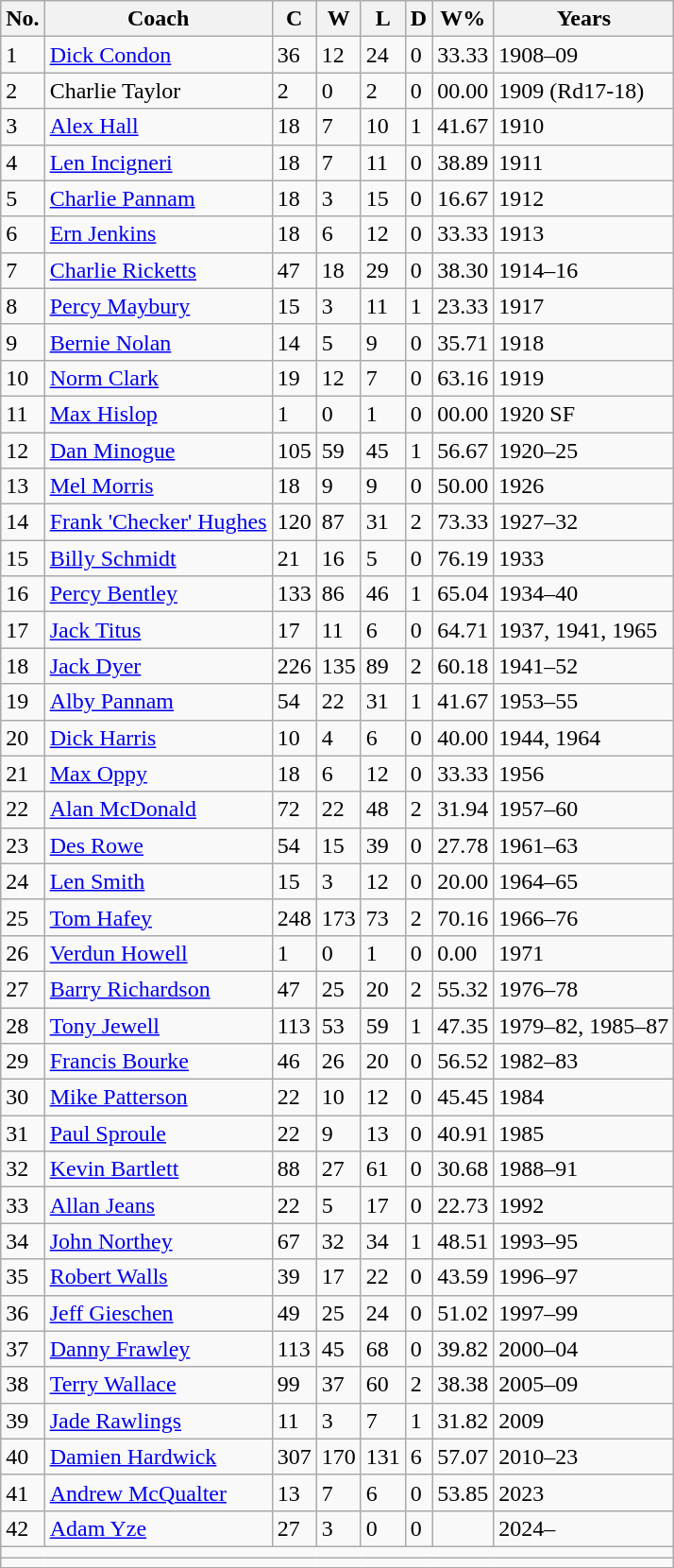<table class="wikitable sortable">
<tr>
<th><strong>No.</strong></th>
<th><strong>Coach</strong></th>
<th><strong>C</strong></th>
<th><strong>W</strong></th>
<th><strong>L</strong></th>
<th><strong>D</strong></th>
<th><strong>W%</strong></th>
<th><strong>Years</strong></th>
</tr>
<tr>
<td>1</td>
<td><a href='#'>Dick Condon</a></td>
<td>36</td>
<td>12</td>
<td>24</td>
<td>0</td>
<td>33.33</td>
<td>1908–09</td>
</tr>
<tr>
<td>2</td>
<td>Charlie Taylor</td>
<td>2</td>
<td>0</td>
<td>2</td>
<td>0</td>
<td>00.00</td>
<td>1909 (Rd17-18)</td>
</tr>
<tr>
<td>3</td>
<td><a href='#'>Alex Hall</a></td>
<td>18</td>
<td>7</td>
<td>10</td>
<td>1</td>
<td>41.67</td>
<td>1910</td>
</tr>
<tr>
<td>4</td>
<td><a href='#'>Len Incigneri</a></td>
<td>18</td>
<td>7</td>
<td>11</td>
<td>0</td>
<td>38.89</td>
<td>1911</td>
</tr>
<tr>
<td>5</td>
<td><a href='#'>Charlie Pannam</a></td>
<td>18</td>
<td>3</td>
<td>15</td>
<td>0</td>
<td>16.67</td>
<td>1912</td>
</tr>
<tr>
<td>6</td>
<td><a href='#'>Ern Jenkins</a></td>
<td>18</td>
<td>6</td>
<td>12</td>
<td>0</td>
<td>33.33</td>
<td>1913</td>
</tr>
<tr>
<td>7</td>
<td><a href='#'>Charlie Ricketts</a></td>
<td>47</td>
<td>18</td>
<td>29</td>
<td>0</td>
<td>38.30</td>
<td>1914–16</td>
</tr>
<tr>
<td>8</td>
<td><a href='#'>Percy Maybury</a></td>
<td>15</td>
<td>3</td>
<td>11</td>
<td>1</td>
<td>23.33</td>
<td>1917</td>
</tr>
<tr>
<td>9</td>
<td><a href='#'>Bernie Nolan</a></td>
<td>14</td>
<td>5</td>
<td>9</td>
<td>0</td>
<td>35.71</td>
<td>1918</td>
</tr>
<tr>
<td>10</td>
<td><a href='#'>Norm Clark</a></td>
<td>19</td>
<td>12</td>
<td>7</td>
<td>0</td>
<td>63.16</td>
<td>1919</td>
</tr>
<tr>
<td>11</td>
<td><a href='#'>Max Hislop</a></td>
<td>1</td>
<td>0</td>
<td>1</td>
<td>0</td>
<td>00.00</td>
<td>1920 SF</td>
</tr>
<tr>
<td>12</td>
<td><a href='#'>Dan Minogue</a></td>
<td>105</td>
<td>59</td>
<td>45</td>
<td>1</td>
<td>56.67</td>
<td>1920–25</td>
</tr>
<tr>
<td>13</td>
<td><a href='#'>Mel Morris</a></td>
<td>18</td>
<td>9</td>
<td>9</td>
<td>0</td>
<td>50.00</td>
<td>1926</td>
</tr>
<tr>
<td>14</td>
<td><a href='#'>Frank 'Checker' Hughes</a></td>
<td>120</td>
<td>87</td>
<td>31</td>
<td>2</td>
<td>73.33</td>
<td>1927–32</td>
</tr>
<tr>
<td>15</td>
<td><a href='#'>Billy Schmidt</a></td>
<td>21</td>
<td>16</td>
<td>5</td>
<td>0</td>
<td>76.19</td>
<td>1933</td>
</tr>
<tr>
<td>16</td>
<td><a href='#'>Percy Bentley</a></td>
<td>133</td>
<td>86</td>
<td>46</td>
<td>1</td>
<td>65.04</td>
<td>1934–40</td>
</tr>
<tr>
<td>17</td>
<td><a href='#'>Jack Titus</a></td>
<td>17</td>
<td>11</td>
<td>6</td>
<td>0</td>
<td>64.71</td>
<td>1937, 1941, 1965</td>
</tr>
<tr>
<td>18</td>
<td><a href='#'>Jack Dyer</a></td>
<td>226</td>
<td>135</td>
<td>89</td>
<td>2</td>
<td>60.18</td>
<td>1941–52</td>
</tr>
<tr>
<td>19</td>
<td><a href='#'>Alby Pannam</a></td>
<td>54</td>
<td>22</td>
<td>31</td>
<td>1</td>
<td>41.67</td>
<td>1953–55</td>
</tr>
<tr>
<td>20</td>
<td><a href='#'>Dick Harris</a></td>
<td>10</td>
<td>4</td>
<td>6</td>
<td>0</td>
<td>40.00</td>
<td>1944, 1964</td>
</tr>
<tr>
<td>21</td>
<td><a href='#'>Max Oppy</a></td>
<td>18</td>
<td>6</td>
<td>12</td>
<td>0</td>
<td>33.33</td>
<td>1956</td>
</tr>
<tr>
<td>22</td>
<td><a href='#'>Alan McDonald</a></td>
<td>72</td>
<td>22</td>
<td>48</td>
<td>2</td>
<td>31.94</td>
<td>1957–60</td>
</tr>
<tr>
<td>23</td>
<td><a href='#'>Des Rowe</a></td>
<td>54</td>
<td>15</td>
<td>39</td>
<td>0</td>
<td>27.78</td>
<td>1961–63</td>
</tr>
<tr>
<td>24</td>
<td><a href='#'>Len Smith</a></td>
<td>15</td>
<td>3</td>
<td>12</td>
<td>0</td>
<td>20.00</td>
<td>1964–65</td>
</tr>
<tr>
<td>25</td>
<td><a href='#'>Tom Hafey</a></td>
<td>248</td>
<td>173</td>
<td>73</td>
<td>2</td>
<td>70.16</td>
<td>1966–76</td>
</tr>
<tr>
<td>26</td>
<td><a href='#'>Verdun Howell</a></td>
<td>1</td>
<td>0</td>
<td>1</td>
<td>0</td>
<td>0.00</td>
<td>1971</td>
</tr>
<tr>
<td>27</td>
<td><a href='#'>Barry Richardson</a></td>
<td>47</td>
<td>25</td>
<td>20</td>
<td>2</td>
<td>55.32</td>
<td>1976–78</td>
</tr>
<tr>
<td>28</td>
<td><a href='#'>Tony Jewell</a></td>
<td>113</td>
<td>53</td>
<td>59</td>
<td>1</td>
<td>47.35</td>
<td>1979–82, 1985–87</td>
</tr>
<tr>
<td>29</td>
<td><a href='#'>Francis Bourke</a></td>
<td>46</td>
<td>26</td>
<td>20</td>
<td>0</td>
<td>56.52</td>
<td>1982–83</td>
</tr>
<tr>
<td>30</td>
<td><a href='#'>Mike Patterson</a></td>
<td>22</td>
<td>10</td>
<td>12</td>
<td>0</td>
<td>45.45</td>
<td>1984</td>
</tr>
<tr>
<td>31</td>
<td><a href='#'>Paul Sproule</a></td>
<td>22</td>
<td>9</td>
<td>13</td>
<td>0</td>
<td>40.91</td>
<td>1985</td>
</tr>
<tr>
<td>32</td>
<td><a href='#'>Kevin Bartlett</a></td>
<td>88</td>
<td>27</td>
<td>61</td>
<td>0</td>
<td>30.68</td>
<td>1988–91</td>
</tr>
<tr>
<td>33</td>
<td><a href='#'>Allan Jeans</a></td>
<td>22</td>
<td>5</td>
<td>17</td>
<td>0</td>
<td>22.73</td>
<td>1992</td>
</tr>
<tr>
<td>34</td>
<td><a href='#'>John Northey</a></td>
<td>67</td>
<td>32</td>
<td>34</td>
<td>1</td>
<td>48.51</td>
<td>1993–95</td>
</tr>
<tr>
<td>35</td>
<td><a href='#'>Robert Walls</a></td>
<td>39</td>
<td>17</td>
<td>22</td>
<td>0</td>
<td>43.59</td>
<td>1996–97</td>
</tr>
<tr>
<td>36</td>
<td><a href='#'>Jeff Gieschen</a></td>
<td>49</td>
<td>25</td>
<td>24</td>
<td>0</td>
<td>51.02</td>
<td>1997–99</td>
</tr>
<tr>
<td>37</td>
<td><a href='#'>Danny Frawley</a></td>
<td>113</td>
<td>45</td>
<td>68</td>
<td>0</td>
<td>39.82</td>
<td>2000–04</td>
</tr>
<tr>
<td>38</td>
<td><a href='#'>Terry Wallace</a></td>
<td>99</td>
<td>37</td>
<td>60</td>
<td>2</td>
<td>38.38</td>
<td>2005–09</td>
</tr>
<tr>
<td>39</td>
<td><a href='#'>Jade Rawlings</a></td>
<td>11</td>
<td>3</td>
<td>7</td>
<td>1</td>
<td>31.82</td>
<td>2009</td>
</tr>
<tr>
<td>40</td>
<td><a href='#'>Damien Hardwick</a></td>
<td>307</td>
<td>170</td>
<td>131</td>
<td>6</td>
<td>57.07</td>
<td>2010–23</td>
</tr>
<tr>
<td>41</td>
<td><a href='#'>Andrew McQualter</a></td>
<td>13</td>
<td>7</td>
<td>6</td>
<td>0</td>
<td>53.85</td>
<td>2023</td>
</tr>
<tr>
<td>42</td>
<td><a href='#'>Adam Yze</a></td>
<td>27</td>
<td>3</td>
<td>0</td>
<td>0</td>
<td></td>
<td>2024–</td>
</tr>
<tr class="sortbottom">
<td colspan=8;></td>
</tr>
<tr class="sortbottom">
<td colspan=8;></td>
</tr>
</table>
